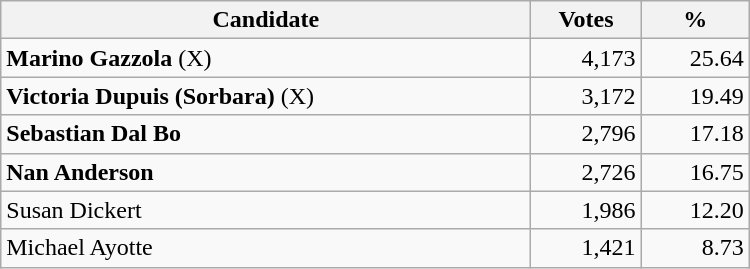<table style="width:500px;" class="wikitable">
<tr>
<th align="center">Candidate</th>
<th align="center">Votes</th>
<th align="center">%</th>
</tr>
<tr>
<td align="left"><strong>Marino Gazzola</strong> (X)</td>
<td align="right">4,173</td>
<td align="right">25.64</td>
</tr>
<tr>
<td align="left"><strong>Victoria Dupuis (Sorbara)</strong> (X)</td>
<td align="right">3,172</td>
<td align="right">19.49</td>
</tr>
<tr>
<td align="left"><strong>Sebastian Dal Bo</strong></td>
<td align="right">2,796</td>
<td align="right">17.18</td>
</tr>
<tr>
<td align="left"><strong>Nan Anderson</strong></td>
<td align="right">2,726</td>
<td align="right">16.75</td>
</tr>
<tr>
<td align="left">Susan Dickert</td>
<td align="right">1,986</td>
<td align="right">12.20</td>
</tr>
<tr>
<td align="left">Michael Ayotte</td>
<td align="right">1,421</td>
<td align="right">8.73</td>
</tr>
</table>
